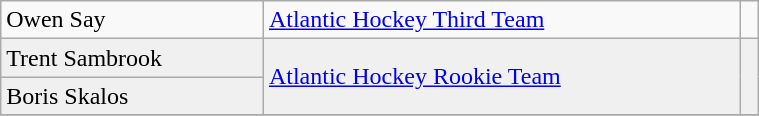<table class="wikitable" width=40%>
<tr>
<td>Owen Say</td>
<td rowspan=1><a href='#'>Atlantic Hockey Third Team</a></td>
<td rowspan=1></td>
</tr>
<tr bgcolor=f0f0f0>
<td>Trent Sambrook</td>
<td rowspan=2><a href='#'>Atlantic Hockey Rookie Team</a></td>
<td rowspan=2></td>
</tr>
<tr bgcolor=f0f0f0>
<td>Boris Skalos</td>
</tr>
<tr>
</tr>
</table>
